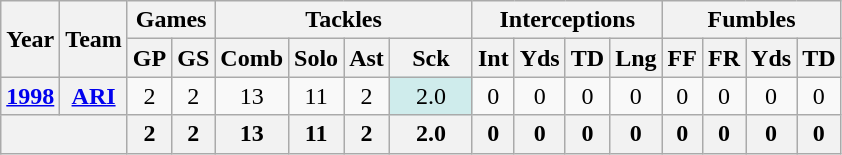<table class="wikitable" style="text-align:center">
<tr>
<th rowspan="2">Year</th>
<th rowspan="2">Team</th>
<th colspan="2">Games</th>
<th colspan="4">Tackles</th>
<th colspan="4">Interceptions</th>
<th colspan="4">Fumbles</th>
</tr>
<tr>
<th>GP</th>
<th>GS</th>
<th>Comb</th>
<th>Solo</th>
<th>Ast</th>
<th>Sck</th>
<th>Int</th>
<th>Yds</th>
<th>TD</th>
<th>Lng</th>
<th>FF</th>
<th>FR</th>
<th>Yds</th>
<th>TD</th>
</tr>
<tr>
<th><a href='#'>1998</a></th>
<th><a href='#'>ARI</a></th>
<td>2</td>
<td>2</td>
<td>13</td>
<td>11</td>
<td>2</td>
<td style="background:#cfecec; width:3em;">2.0</td>
<td>0</td>
<td>0</td>
<td>0</td>
<td>0</td>
<td>0</td>
<td>0</td>
<td>0</td>
<td>0</td>
</tr>
<tr>
<th colspan="2"></th>
<th>2</th>
<th>2</th>
<th>13</th>
<th>11</th>
<th>2</th>
<th>2.0</th>
<th>0</th>
<th>0</th>
<th>0</th>
<th>0</th>
<th>0</th>
<th>0</th>
<th>0</th>
<th>0</th>
</tr>
</table>
